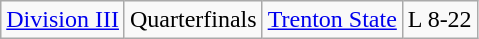<table class="wikitable">
<tr>
<td rowspan="1"><a href='#'>Division III</a></td>
<td>Quarterfinals</td>
<td><a href='#'>Trenton State</a></td>
<td>L 8-22</td>
</tr>
</table>
